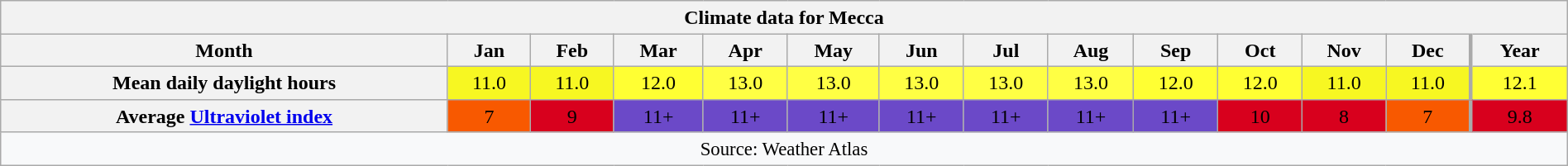<table style="width:100%;text-align:center;line-height:1.2em;margin-left:auto;margin-right:auto" class="wikitable mw-collapsible">
<tr>
<th Colspan=14>Climate data for Mecca</th>
</tr>
<tr>
<th>Month</th>
<th>Jan</th>
<th>Feb</th>
<th>Mar</th>
<th>Apr</th>
<th>May</th>
<th>Jun</th>
<th>Jul</th>
<th>Aug</th>
<th>Sep</th>
<th>Oct</th>
<th>Nov</th>
<th>Dec</th>
<th style="border-left-width:medium">Year</th>
</tr>
<tr>
<th>Mean daily daylight hours</th>
<td style="background:#F7F722;color:#000000;">11.0</td>
<td style="background:#F7F722;color:#000000;">11.0</td>
<td style="background:#FFFF33;color:#000000;">12.0</td>
<td style="background:#FFFF44;color:#000000;">13.0</td>
<td style="background:#FFFF44;color:#000000;">13.0</td>
<td style="background:#FFFF44;color:#000000;">13.0</td>
<td style="background:#FFFF44;color:#000000;">13.0</td>
<td style="background:#FFFF44;color:#000000;">13.0</td>
<td style="background:#FFFF33;color:#000000;">12.0</td>
<td style="background:#FFFF33;color:#000000;">12.0</td>
<td style="background:#F7F722;color:#000000;">11.0</td>
<td style="background:#F7F722;color:#000000;">11.0</td>
<td style="background:#FFFF34;color:#000000;border-left-width:medium">12.1</td>
</tr>
<tr>
<th>Average <a href='#'>Ultraviolet index</a></th>
<td style="background:#f85900;color:#000000;">7</td>
<td style="background:#d8001d;color:#000000;">9</td>
<td style="background:#6b49c8;color:#000000;">11+</td>
<td style="background:#6b49c8;color:#000000;">11+</td>
<td style="background:#6b49c8;color:#000000;">11+</td>
<td style="background:#6b49c8;color:#000000;">11+</td>
<td style="background:#6b49c8;color:#000000;">11+</td>
<td style="background:#6b49c8;color:#000000;">11+</td>
<td style="background:#6b49c8;color:#000000;">11+</td>
<td style="background:#d8001d;color:#000000;">10</td>
<td style="background:#d8001d;color:#000000;">8</td>
<td style="background:#f85900;color:#000000;">7</td>
<td style="background:#d8001d;color:#000000;border-left-width:medium">9.8</td>
</tr>
<tr>
<th Colspan=14 style="background:#f8f9fa;font-weight:normal;font-size:95%;">Source: Weather Atlas </th>
</tr>
</table>
